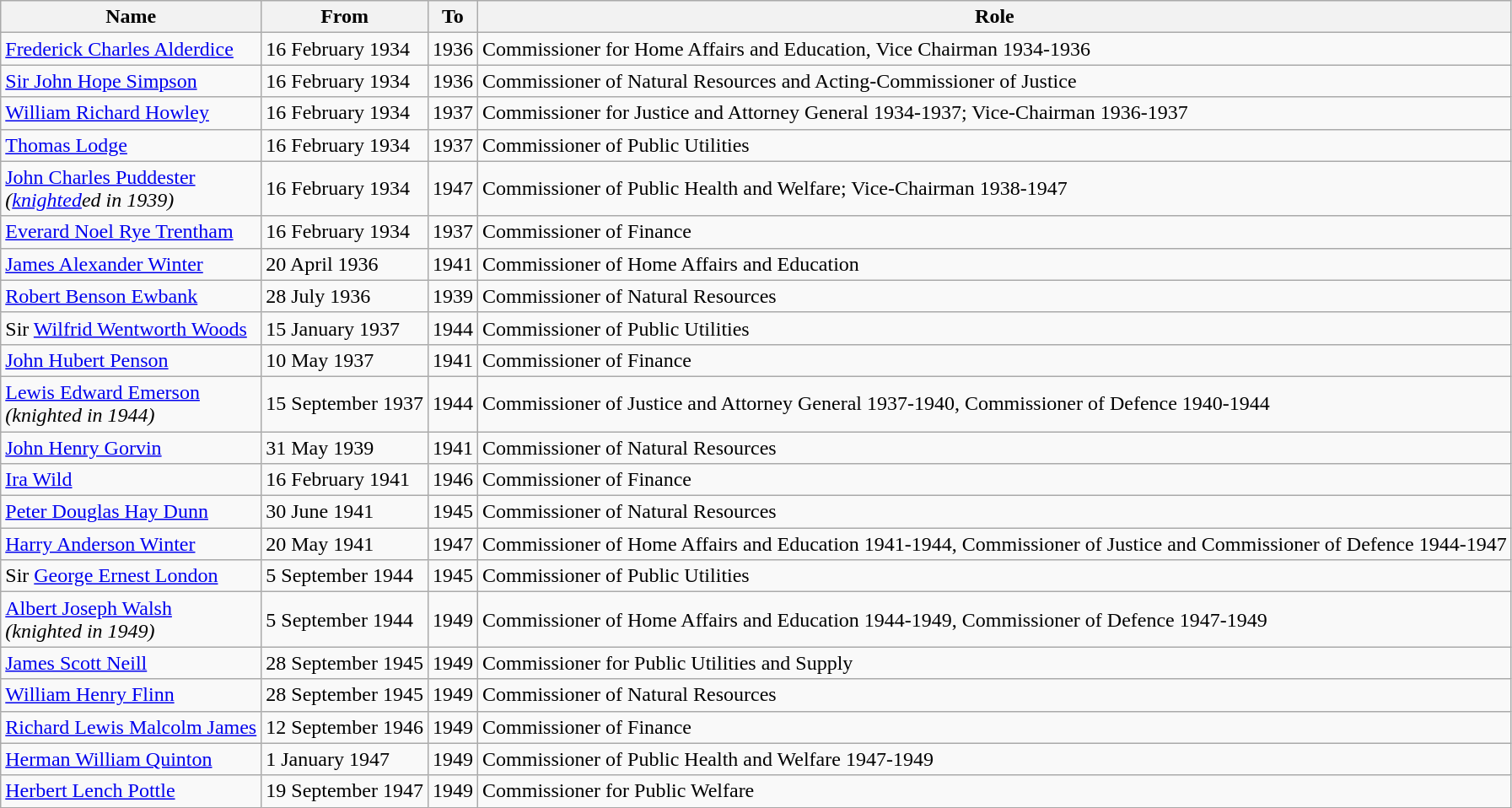<table class="wikitable">
<tr>
<th>Name</th>
<th>From</th>
<th>To</th>
<th>Role</th>
</tr>
<tr>
<td><a href='#'>Frederick Charles Alderdice</a></td>
<td>16 February 1934</td>
<td>1936</td>
<td>Commissioner for Home Affairs and Education, Vice Chairman 1934-1936</td>
</tr>
<tr>
<td><a href='#'>Sir John Hope Simpson</a></td>
<td>16 February 1934</td>
<td>1936</td>
<td>Commissioner of Natural Resources and Acting-Commissioner of Justice</td>
</tr>
<tr>
<td><a href='#'>William Richard Howley</a></td>
<td>16 February 1934</td>
<td>1937</td>
<td>Commissioner for Justice and Attorney General 1934-1937; Vice-Chairman 1936-1937</td>
</tr>
<tr>
<td><a href='#'>Thomas Lodge</a></td>
<td>16 February 1934</td>
<td>1937</td>
<td>Commissioner of Public Utilities</td>
</tr>
<tr>
<td><a href='#'>John Charles Puddester</a> <br><em>(<a href='#'>knighted</a>ed in 1939)</em></td>
<td>16 February 1934</td>
<td>1947</td>
<td>Commissioner of Public Health and Welfare; Vice-Chairman 1938-1947</td>
</tr>
<tr>
<td><a href='#'>Everard Noel Rye Trentham</a></td>
<td>16 February 1934</td>
<td>1937</td>
<td>Commissioner of Finance</td>
</tr>
<tr>
<td><a href='#'>James Alexander Winter</a></td>
<td>20 April 1936</td>
<td>1941</td>
<td>Commissioner of Home Affairs and Education</td>
</tr>
<tr>
<td><a href='#'>Robert Benson Ewbank</a></td>
<td>28 July 1936</td>
<td>1939</td>
<td>Commissioner of Natural Resources</td>
</tr>
<tr>
<td>Sir <a href='#'>Wilfrid Wentworth Woods</a></td>
<td>15 January 1937</td>
<td>1944</td>
<td>Commissioner of Public Utilities</td>
</tr>
<tr>
<td><a href='#'>John Hubert Penson</a></td>
<td>10 May 1937</td>
<td>1941</td>
<td>Commissioner of Finance</td>
</tr>
<tr>
<td><a href='#'>Lewis Edward Emerson</a> <br><em>(knighted in 1944)</em></td>
<td>15 September 1937</td>
<td>1944</td>
<td>Commissioner of Justice and Attorney General 1937-1940, Commissioner of Defence 1940-1944</td>
</tr>
<tr>
<td><a href='#'>John Henry Gorvin</a></td>
<td>31 May 1939</td>
<td>1941</td>
<td>Commissioner of Natural Resources</td>
</tr>
<tr>
<td><a href='#'>Ira Wild</a></td>
<td>16 February 1941</td>
<td>1946</td>
<td>Commissioner of Finance</td>
</tr>
<tr>
<td><a href='#'>Peter Douglas Hay Dunn</a></td>
<td>30 June 1941</td>
<td>1945</td>
<td>Commissioner of Natural Resources</td>
</tr>
<tr>
<td><a href='#'>Harry Anderson Winter</a></td>
<td>20 May 1941</td>
<td>1947</td>
<td>Commissioner of Home Affairs and Education 1941-1944, Commissioner of Justice and Commissioner of Defence 1944-1947</td>
</tr>
<tr>
<td>Sir <a href='#'>George Ernest London</a></td>
<td>5 September 1944</td>
<td>1945</td>
<td>Commissioner of Public Utilities</td>
</tr>
<tr>
<td><a href='#'>Albert Joseph Walsh</a> <br><em>(knighted in 1949)</em></td>
<td>5 September 1944</td>
<td>1949</td>
<td>Commissioner of Home Affairs and Education 1944-1949, Commissioner of Defence 1947-1949</td>
</tr>
<tr>
<td><a href='#'>James Scott Neill</a></td>
<td>28 September 1945</td>
<td>1949</td>
<td>Commissioner for Public Utilities and Supply</td>
</tr>
<tr>
<td><a href='#'>William Henry Flinn</a></td>
<td>28 September 1945</td>
<td>1949</td>
<td>Commissioner of Natural Resources</td>
</tr>
<tr>
<td><a href='#'>Richard Lewis Malcolm James</a></td>
<td>12 September 1946</td>
<td>1949</td>
<td>Commissioner of Finance</td>
</tr>
<tr>
<td><a href='#'>Herman William Quinton</a></td>
<td>1 January 1947</td>
<td>1949</td>
<td>Commissioner of Public Health and Welfare 1947-1949</td>
</tr>
<tr>
<td><a href='#'>Herbert Lench Pottle</a></td>
<td>19 September 1947</td>
<td>1949</td>
<td>Commissioner for Public Welfare</td>
</tr>
</table>
